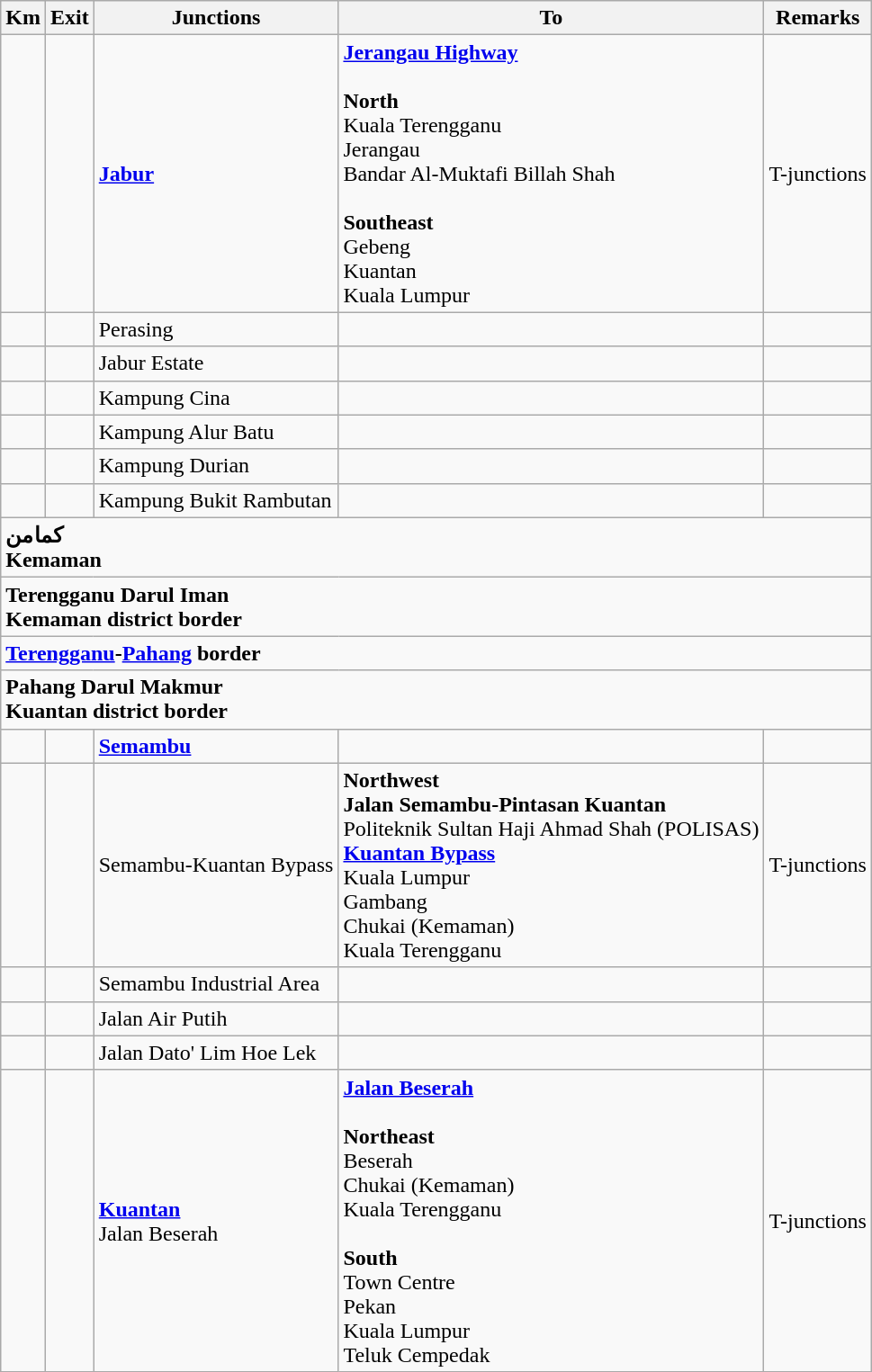<table class="wikitable">
<tr>
<th>Km</th>
<th>Exit</th>
<th>Junctions</th>
<th>To</th>
<th>Remarks</th>
</tr>
<tr>
<td></td>
<td></td>
<td><strong><a href='#'>Jabur</a></strong></td>
<td> <strong><a href='#'>Jerangau Highway</a></strong><br><br><strong>North</strong><br>Kuala Terengganu<br>Jerangau<br>Bandar Al-Muktafi Billah Shah<br><br><strong>Southeast</strong><br>Gebeng<br>Kuantan<br>Kuala Lumpur</td>
<td>T-junctions</td>
</tr>
<tr>
<td></td>
<td></td>
<td>Perasing</td>
<td></td>
<td></td>
</tr>
<tr>
<td></td>
<td></td>
<td>Jabur Estate</td>
<td></td>
<td></td>
</tr>
<tr>
<td></td>
<td></td>
<td>Kampung Cina</td>
<td></td>
<td></td>
</tr>
<tr>
<td></td>
<td></td>
<td>Kampung Alur Batu</td>
<td></td>
<td></td>
</tr>
<tr>
<td></td>
<td></td>
<td>Kampung Durian</td>
<td></td>
<td></td>
</tr>
<tr>
<td></td>
<td></td>
<td>Kampung Bukit Rambutan</td>
<td></td>
<td></td>
</tr>
<tr>
<td style="width:600px" colspan="6" style="text-align:center; background:blue;"><strong><span>كمامن<br>Kemaman </span></strong></td>
</tr>
<tr>
<td style="width:600px" colspan="6" style="text-align:center; background:blue;"><strong><span>Terengganu Darul Iman<br>Kemaman district border</span></strong></td>
</tr>
<tr>
<td style="width:600px" colspan="6" style="text-align:center; background:yellow;"><strong><span><a href='#'>Terengganu</a>-<a href='#'>Pahang</a> border</span></strong></td>
</tr>
<tr>
<td style="width:600px" colspan="6" style="text-align:center; background:blue;"><strong><span>Pahang Darul Makmur<br>Kuantan district border</span></strong></td>
</tr>
<tr>
<td></td>
<td></td>
<td><strong><a href='#'>Semambu</a></strong></td>
<td></td>
<td></td>
</tr>
<tr>
<td></td>
<td></td>
<td>Semambu-Kuantan Bypass</td>
<td><strong>Northwest</strong><br><strong>Jalan Semambu-Pintasan Kuantan </strong><br>Politeknik Sultan Haji Ahmad Shah (POLISAS) <br>  <strong><a href='#'>Kuantan Bypass</a></strong><br>Kuala Lumpur<br>Gambang<br>Chukai (Kemaman)<br>Kuala Terengganu</td>
<td>T-junctions</td>
</tr>
<tr>
<td></td>
<td></td>
<td>Semambu Industrial Area</td>
<td></td>
<td></td>
</tr>
<tr>
<td></td>
<td></td>
<td>Jalan Air Putih</td>
<td></td>
<td></td>
</tr>
<tr>
<td></td>
<td></td>
<td>Jalan Dato' Lim Hoe Lek</td>
<td></td>
<td></td>
</tr>
<tr>
<td></td>
<td></td>
<td><strong><a href='#'>Kuantan</a></strong><br>Jalan Beserah</td>
<td> <strong><a href='#'>Jalan Beserah</a></strong><br><br><strong>Northeast</strong><br>Beserah<br>Chukai (Kemaman)<br>Kuala Terengganu<br><br><strong>South</strong><br>Town Centre<br>Pekan<br>Kuala Lumpur<br>Teluk Cempedak </td>
<td>T-junctions</td>
</tr>
</table>
